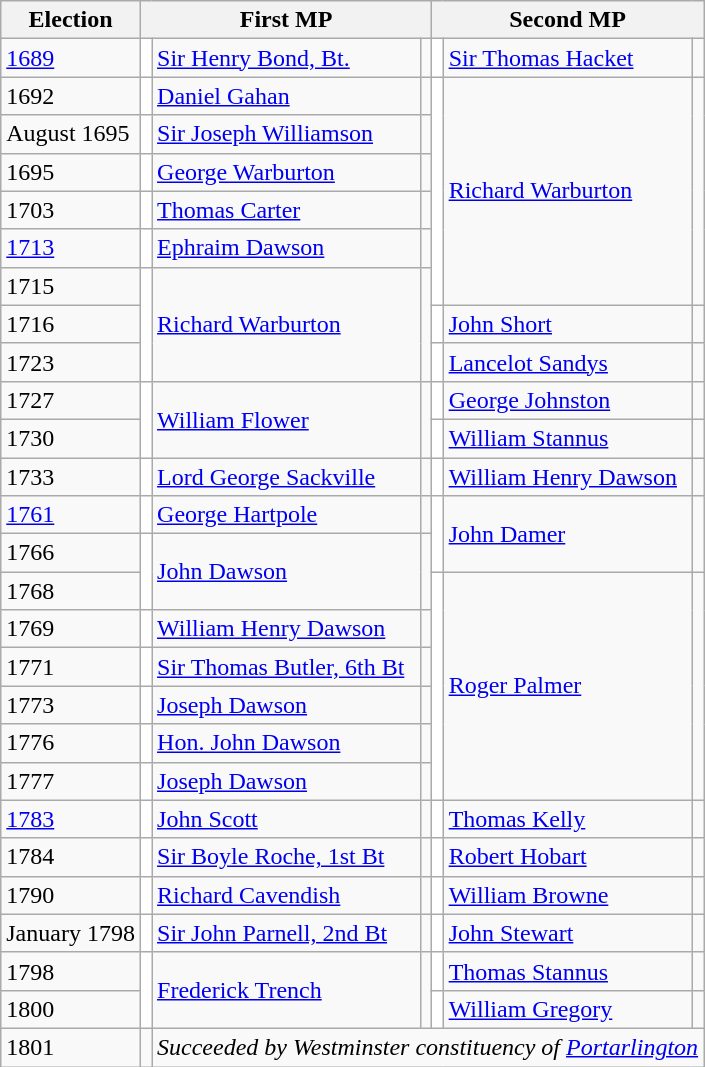<table class="wikitable">
<tr>
<th>Election</th>
<th colspan=3>First MP</th>
<th colspan=3>Second MP</th>
</tr>
<tr>
<td><a href='#'>1689</a></td>
<td style="background-color: white"></td>
<td><a href='#'>Sir Henry Bond, Bt.</a></td>
<td></td>
<td style="background-color: white"></td>
<td><a href='#'>Sir Thomas Hacket</a></td>
<td></td>
</tr>
<tr>
<td>1692</td>
<td style="background-color: white"></td>
<td><a href='#'>Daniel Gahan</a></td>
<td></td>
<td rowspan="6" style="background-color: white"></td>
<td rowspan="6"><a href='#'>Richard Warburton</a></td>
<td rowspan="6"></td>
</tr>
<tr>
<td>August 1695</td>
<td style="background-color: white"></td>
<td><a href='#'>Sir Joseph Williamson</a> </td>
<td></td>
</tr>
<tr>
<td>1695</td>
<td style="background-color: white"></td>
<td><a href='#'>George Warburton</a></td>
<td></td>
</tr>
<tr>
<td>1703</td>
<td style="background-color: white"></td>
<td><a href='#'>Thomas Carter</a></td>
<td></td>
</tr>
<tr>
<td><a href='#'>1713</a></td>
<td style="background-color: white"></td>
<td><a href='#'>Ephraim Dawson</a></td>
<td></td>
</tr>
<tr>
<td>1715</td>
<td rowspan="3" style="background-color: white"></td>
<td rowspan="3"><a href='#'>Richard Warburton</a></td>
<td rowspan="3"></td>
</tr>
<tr>
<td>1716</td>
<td style="background-color: white"></td>
<td><a href='#'>John Short</a></td>
<td></td>
</tr>
<tr>
<td>1723</td>
<td style="background-color: white"></td>
<td><a href='#'>Lancelot Sandys</a></td>
<td></td>
</tr>
<tr>
<td>1727</td>
<td rowspan="2" style="background-color: white"></td>
<td rowspan="2"><a href='#'>William Flower</a></td>
<td rowspan="2"></td>
<td style="background-color: white"></td>
<td><a href='#'>George Johnston</a></td>
<td></td>
</tr>
<tr>
<td>1730</td>
<td style="background-color: white"></td>
<td><a href='#'>William Stannus</a></td>
<td></td>
</tr>
<tr>
<td>1733</td>
<td style="background-color: white"></td>
<td><a href='#'>Lord George Sackville</a></td>
<td></td>
<td style="background-color: white"></td>
<td><a href='#'>William Henry Dawson</a></td>
<td></td>
</tr>
<tr>
<td><a href='#'>1761</a></td>
<td style="background-color: white"></td>
<td><a href='#'>George Hartpole</a></td>
<td></td>
<td rowspan="2" style="background-color: white"></td>
<td rowspan="2"><a href='#'>John Damer</a></td>
<td rowspan="2"></td>
</tr>
<tr>
<td>1766</td>
<td rowspan="2" style="background-color: white"></td>
<td rowspan="2"><a href='#'>John Dawson</a></td>
<td rowspan="2"></td>
</tr>
<tr>
<td>1768</td>
<td rowspan="6" style="background-color: white"></td>
<td rowspan="6"><a href='#'>Roger Palmer</a></td>
<td rowspan="6"></td>
</tr>
<tr>
<td>1769</td>
<td style="background-color: white"></td>
<td><a href='#'>William Henry Dawson</a></td>
<td></td>
</tr>
<tr>
<td>1771</td>
<td style="background-color: white"></td>
<td><a href='#'>Sir Thomas Butler, 6th Bt</a></td>
<td></td>
</tr>
<tr>
<td>1773</td>
<td style="background-color: white"></td>
<td><a href='#'>Joseph Dawson</a></td>
<td></td>
</tr>
<tr>
<td>1776</td>
<td style="background-color: white"></td>
<td><a href='#'>Hon. John Dawson</a></td>
<td></td>
</tr>
<tr>
<td>1777</td>
<td style="background-color: white"></td>
<td><a href='#'>Joseph Dawson</a></td>
<td></td>
</tr>
<tr>
<td><a href='#'>1783</a></td>
<td style="background-color: white"></td>
<td><a href='#'>John Scott</a></td>
<td></td>
<td style="background-color: white"></td>
<td><a href='#'>Thomas Kelly</a></td>
<td></td>
</tr>
<tr>
<td>1784</td>
<td style="background-color: white"></td>
<td><a href='#'>Sir Boyle Roche, 1st Bt</a></td>
<td></td>
<td style="background-color: white"></td>
<td><a href='#'>Robert Hobart</a></td>
<td></td>
</tr>
<tr>
<td>1790</td>
<td style="background-color: white"></td>
<td><a href='#'>Richard Cavendish</a></td>
<td></td>
<td style="background-color: white"></td>
<td><a href='#'>William Browne</a></td>
<td></td>
</tr>
<tr>
<td>January 1798</td>
<td style="background-color: white"></td>
<td><a href='#'>Sir John Parnell, 2nd Bt</a></td>
<td></td>
<td style="background-color: white"></td>
<td><a href='#'>John Stewart</a></td>
<td></td>
</tr>
<tr>
<td>1798</td>
<td rowspan="2" style="background-color: white"></td>
<td rowspan="2"><a href='#'>Frederick Trench</a></td>
<td rowspan="2"></td>
<td style="background-color: white"></td>
<td><a href='#'>Thomas Stannus</a></td>
<td></td>
</tr>
<tr>
<td>1800</td>
<td style="background-color: white"></td>
<td><a href='#'>William Gregory</a></td>
<td></td>
</tr>
<tr>
<td>1801</td>
<td></td>
<td colspan = 5"><em>Succeeded by Westminster constituency of <a href='#'>Portarlington</a></em></td>
</tr>
</table>
